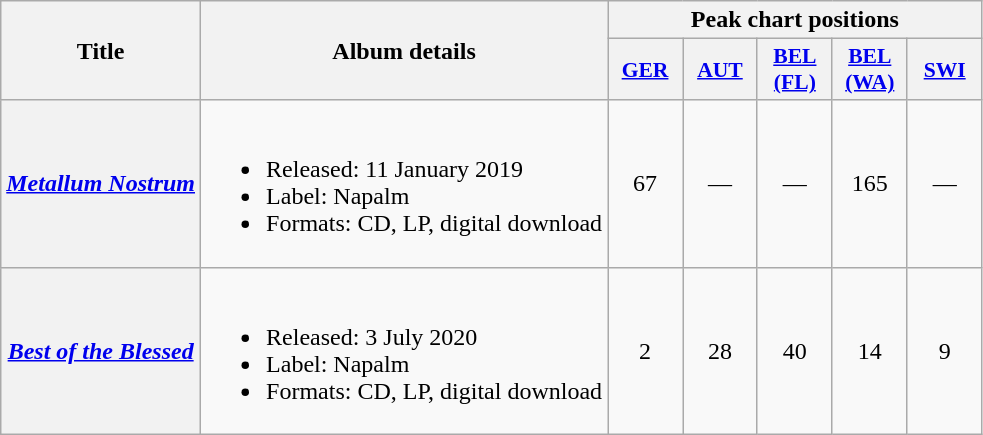<table class="wikitable plainrowheaders">
<tr>
<th rowspan="2">Title</th>
<th rowspan="2">Album details</th>
<th colspan="5">Peak chart positions</th>
</tr>
<tr>
<th style="width:3em;font-size:90%;"><a href='#'>GER</a><br></th>
<th style="width:3em;font-size:90%;"><a href='#'>AUT</a><br></th>
<th style="width:3em;font-size:90%;"><a href='#'>BEL<br>(FL)</a><br></th>
<th style="width:3em;font-size:90%;"><a href='#'>BEL<br>(WA)</a><br></th>
<th style="width:3em;font-size:90%;"><a href='#'>SWI</a><br></th>
</tr>
<tr>
<th scope="row"><em><a href='#'>Metallum Nostrum</a></em></th>
<td><br><ul><li>Released: 11 January 2019</li><li>Label: Napalm</li><li>Formats: CD, LP, digital download</li></ul></td>
<td align="center">67</td>
<td align="center">—</td>
<td align="center">—</td>
<td align="center">165</td>
<td align="center">—</td>
</tr>
<tr>
<th scope="row"><em><a href='#'>Best of the Blessed</a></em></th>
<td><br><ul><li>Released: 3 July 2020</li><li>Label: Napalm</li><li>Formats: CD, LP, digital download</li></ul></td>
<td align="center">2</td>
<td align="center">28</td>
<td align="center">40</td>
<td align="center">14</td>
<td align="center">9</td>
</tr>
</table>
